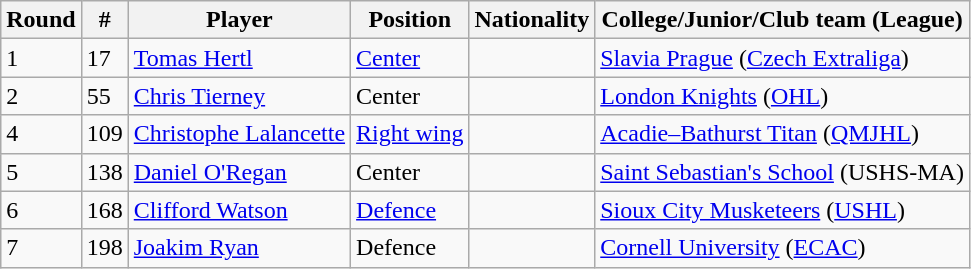<table class="wikitable">
<tr>
<th>Round</th>
<th>#</th>
<th>Player</th>
<th>Position</th>
<th>Nationality</th>
<th>College/Junior/Club team (League)</th>
</tr>
<tr>
<td>1</td>
<td>17</td>
<td><a href='#'>Tomas Hertl</a></td>
<td><a href='#'>Center</a></td>
<td></td>
<td><a href='#'>Slavia Prague</a> (<a href='#'>Czech Extraliga</a>)</td>
</tr>
<tr>
<td>2</td>
<td>55</td>
<td><a href='#'>Chris Tierney</a></td>
<td>Center</td>
<td></td>
<td><a href='#'>London Knights</a> (<a href='#'>OHL</a>)</td>
</tr>
<tr>
<td>4</td>
<td>109</td>
<td><a href='#'>Christophe Lalancette</a></td>
<td><a href='#'>Right wing</a></td>
<td></td>
<td><a href='#'>Acadie–Bathurst Titan</a> (<a href='#'>QMJHL</a>)</td>
</tr>
<tr>
<td>5</td>
<td>138</td>
<td><a href='#'>Daniel O'Regan</a></td>
<td>Center</td>
<td></td>
<td><a href='#'>Saint Sebastian's School</a> (USHS-MA)</td>
</tr>
<tr>
<td>6</td>
<td>168</td>
<td><a href='#'>Clifford Watson</a></td>
<td><a href='#'>Defence</a></td>
<td></td>
<td><a href='#'>Sioux City Musketeers</a> (<a href='#'>USHL</a>)</td>
</tr>
<tr>
<td>7</td>
<td>198</td>
<td><a href='#'>Joakim Ryan</a></td>
<td>Defence</td>
<td></td>
<td><a href='#'>Cornell University</a> (<a href='#'>ECAC</a>)</td>
</tr>
</table>
